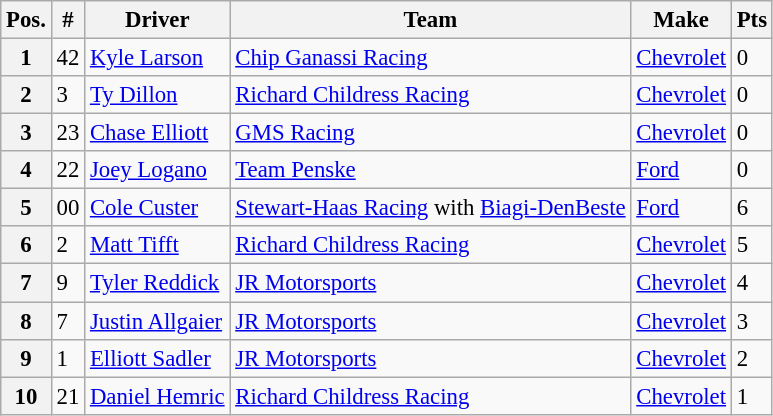<table class="wikitable" style="font-size:95%">
<tr>
<th>Pos.</th>
<th>#</th>
<th>Driver</th>
<th>Team</th>
<th>Make</th>
<th>Pts</th>
</tr>
<tr>
<th>1</th>
<td>42</td>
<td><a href='#'>Kyle Larson</a></td>
<td><a href='#'>Chip Ganassi Racing</a></td>
<td><a href='#'>Chevrolet</a></td>
<td>0</td>
</tr>
<tr>
<th>2</th>
<td>3</td>
<td><a href='#'>Ty Dillon</a></td>
<td><a href='#'>Richard Childress Racing</a></td>
<td><a href='#'>Chevrolet</a></td>
<td>0</td>
</tr>
<tr>
<th>3</th>
<td>23</td>
<td><a href='#'>Chase Elliott</a></td>
<td><a href='#'>GMS Racing</a></td>
<td><a href='#'>Chevrolet</a></td>
<td>0</td>
</tr>
<tr>
<th>4</th>
<td>22</td>
<td><a href='#'>Joey Logano</a></td>
<td><a href='#'>Team Penske</a></td>
<td><a href='#'>Ford</a></td>
<td>0</td>
</tr>
<tr>
<th>5</th>
<td>00</td>
<td><a href='#'>Cole Custer</a></td>
<td><a href='#'>Stewart-Haas Racing</a> with <a href='#'>Biagi-DenBeste</a></td>
<td><a href='#'>Ford</a></td>
<td>6</td>
</tr>
<tr>
<th>6</th>
<td>2</td>
<td><a href='#'>Matt Tifft</a></td>
<td><a href='#'>Richard Childress Racing</a></td>
<td><a href='#'>Chevrolet</a></td>
<td>5</td>
</tr>
<tr>
<th>7</th>
<td>9</td>
<td><a href='#'>Tyler Reddick</a></td>
<td><a href='#'>JR Motorsports</a></td>
<td><a href='#'>Chevrolet</a></td>
<td>4</td>
</tr>
<tr>
<th>8</th>
<td>7</td>
<td><a href='#'>Justin Allgaier</a></td>
<td><a href='#'>JR Motorsports</a></td>
<td><a href='#'>Chevrolet</a></td>
<td>3</td>
</tr>
<tr>
<th>9</th>
<td>1</td>
<td><a href='#'>Elliott Sadler</a></td>
<td><a href='#'>JR Motorsports</a></td>
<td><a href='#'>Chevrolet</a></td>
<td>2</td>
</tr>
<tr>
<th>10</th>
<td>21</td>
<td><a href='#'>Daniel Hemric</a></td>
<td><a href='#'>Richard Childress Racing</a></td>
<td><a href='#'>Chevrolet</a></td>
<td>1</td>
</tr>
</table>
